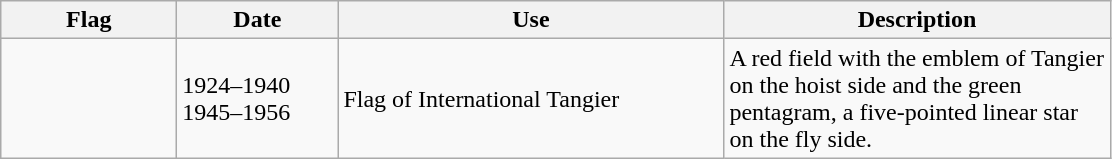<table class="wikitable">
<tr>
<th style="width:110px">Flag</th>
<th style="width:100px">Date</th>
<th style="width:250px">Use</th>
<th style="width:250px">Description</th>
</tr>
<tr>
<td></td>
<td>1924–1940<br>1945–1956</td>
<td>Flag of International Tangier</td>
<td>A red field with the emblem of Tangier on the hoist side and the green pentagram, a five-pointed linear star on the fly side.</td>
</tr>
</table>
